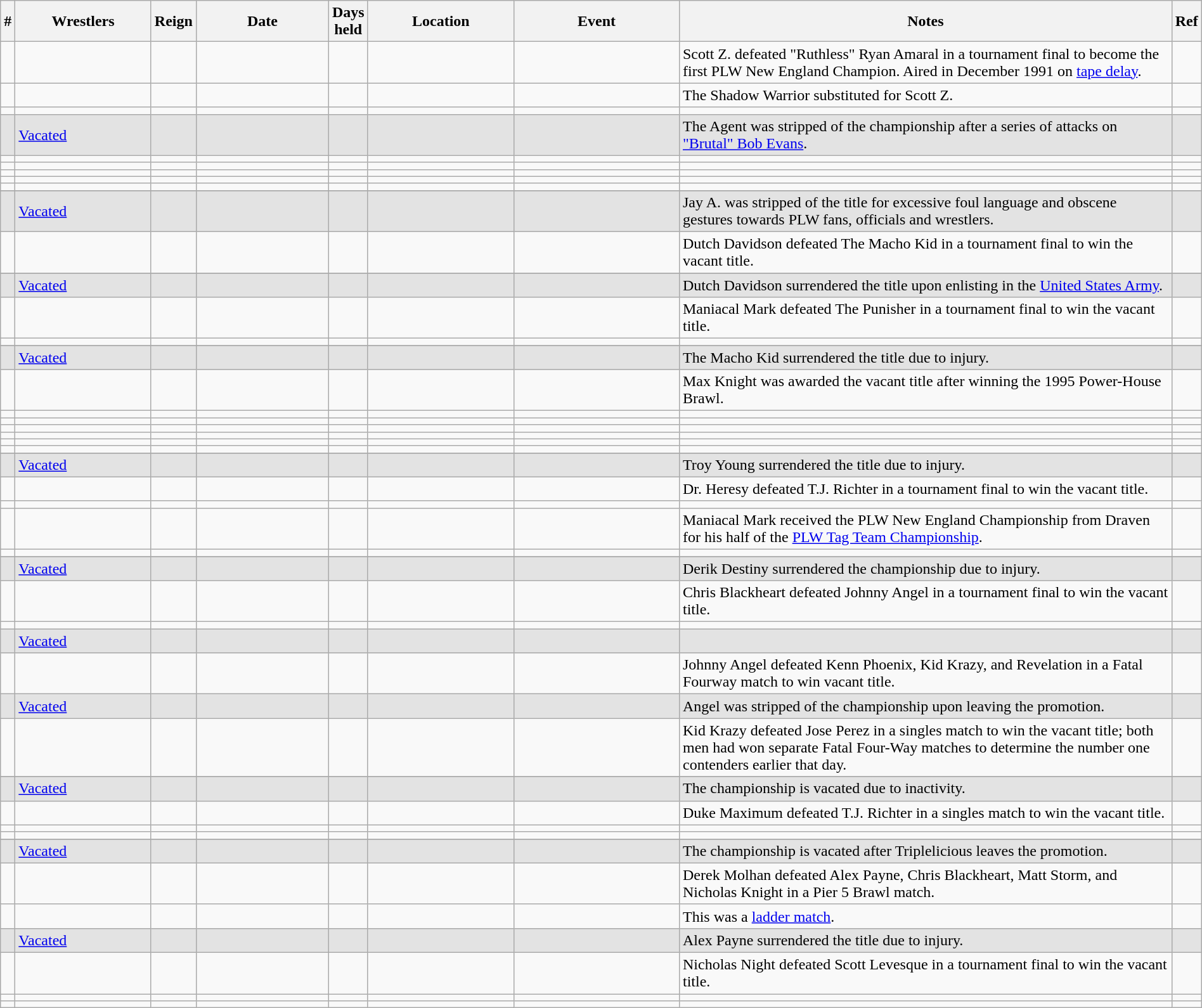<table class="wikitable sortable"  style="width:100%;">
<tr>
<th style="width:0;">#</th>
<th style="width:12%;">Wrestlers</th>
<th style="width:0;">Reign</th>
<th style="width:12%;">Date</th>
<th style="width:3%; ">Days held</th>
<th style="width:13%;">Location</th>
<th style="width:15%;">Event</th>
<th style="width:55%;" class="unsortable">Notes</th>
<th style="width:0;"   class="unsortable">Ref</th>
</tr>
<tr>
<td></td>
<td></td>
<td></td>
<td></td>
<td></td>
<td></td>
<td></td>
<td align="left">Scott Z. defeated "Ruthless" Ryan Amaral in a tournament final to become the first PLW New England Champion. Aired in December 1991 on <a href='#'>tape delay</a>.</td>
<td align="left"></td>
</tr>
<tr>
<td></td>
<td></td>
<td></td>
<td></td>
<td></td>
<td></td>
<td></td>
<td align="left">The Shadow Warrior substituted for Scott Z.</td>
<td align="left"></td>
</tr>
<tr>
<td></td>
<td></td>
<td></td>
<td></td>
<td></td>
<td></td>
<td></td>
<td align="left"></td>
<td align="left"></td>
</tr>
<tr style="background-color:#e3e3e3">
<td></td>
<td><a href='#'>Vacated</a></td>
<td></td>
<td></td>
<td></td>
<td></td>
<td></td>
<td align=left>The Agent was stripped of the championship after a series of attacks on <a href='#'>"Brutal" Bob Evans</a>.</td>
<td align=left></td>
</tr>
<tr>
<td></td>
<td></td>
<td></td>
<td></td>
<td></td>
<td></td>
<td></td>
<td align="left"></td>
<td align="left"></td>
</tr>
<tr>
<td></td>
<td></td>
<td></td>
<td></td>
<td></td>
<td></td>
<td></td>
<td align="left"></td>
<td align="left"></td>
</tr>
<tr>
<td></td>
<td></td>
<td></td>
<td></td>
<td></td>
<td></td>
<td></td>
<td align="left"></td>
<td align="left"></td>
</tr>
<tr>
<td></td>
<td></td>
<td></td>
<td></td>
<td></td>
<td></td>
<td></td>
<td align="left"></td>
<td align="left"></td>
</tr>
<tr>
<td></td>
<td></td>
<td></td>
<td></td>
<td></td>
<td></td>
<td></td>
<td align="left"></td>
<td align="left"></td>
</tr>
<tr>
</tr>
<tr style="background-color:#e3e3e3">
<td></td>
<td><a href='#'>Vacated</a></td>
<td></td>
<td></td>
<td></td>
<td></td>
<td></td>
<td align=left>Jay A. was stripped of the title for excessive foul language and obscene gestures towards PLW fans, officials and wrestlers.</td>
<td></td>
</tr>
<tr>
<td></td>
<td></td>
<td></td>
<td></td>
<td></td>
<td></td>
<td></td>
<td align="left">Dutch Davidson defeated The Macho Kid in a tournament final to win the vacant title.</td>
<td align="left"></td>
</tr>
<tr>
</tr>
<tr style="background-color:#e3e3e3">
<td></td>
<td><a href='#'>Vacated</a></td>
<td></td>
<td></td>
<td></td>
<td></td>
<td></td>
<td align=left>Dutch Davidson surrendered the title upon enlisting in the <a href='#'>United States Army</a>.</td>
<td align=left></td>
</tr>
<tr>
<td></td>
<td></td>
<td></td>
<td></td>
<td></td>
<td></td>
<td></td>
<td align="left">Maniacal Mark defeated The Punisher in a tournament final to win the vacant title.</td>
<td align="left"></td>
</tr>
<tr>
<td></td>
<td></td>
<td></td>
<td></td>
<td></td>
<td></td>
<td></td>
<td align="left"></td>
<td align="left"></td>
</tr>
<tr>
</tr>
<tr style="background-color:#e3e3e3">
<td></td>
<td><a href='#'>Vacated</a></td>
<td></td>
<td></td>
<td></td>
<td></td>
<td></td>
<td align=left>The Macho Kid surrendered the title due to injury.</td>
<td></td>
</tr>
<tr>
<td></td>
<td></td>
<td></td>
<td></td>
<td></td>
<td></td>
<td></td>
<td align="left">Max Knight was awarded the vacant title after winning the 1995 Power-House Brawl.</td>
<td align="left"></td>
</tr>
<tr>
<td></td>
<td></td>
<td></td>
<td></td>
<td></td>
<td></td>
<td></td>
<td align="left"></td>
<td align="left"></td>
</tr>
<tr>
<td></td>
<td></td>
<td></td>
<td></td>
<td></td>
<td> </td>
<td></td>
<td align="left"></td>
<td align="left"></td>
</tr>
<tr>
<td></td>
<td></td>
<td></td>
<td></td>
<td></td>
<td></td>
<td></td>
<td align="left"></td>
<td align="left"></td>
</tr>
<tr>
<td></td>
<td></td>
<td></td>
<td></td>
<td></td>
<td></td>
<td></td>
<td align="left"></td>
<td align="left"></td>
</tr>
<tr>
<td></td>
<td></td>
<td></td>
<td></td>
<td></td>
<td></td>
<td></td>
<td align="left"></td>
<td align="left"></td>
</tr>
<tr>
<td></td>
<td></td>
<td></td>
<td></td>
<td></td>
<td></td>
<td></td>
<td align="left"></td>
<td align="left"></td>
</tr>
<tr>
</tr>
<tr style="background-color:#e3e3e3">
<td></td>
<td><a href='#'>Vacated</a></td>
<td></td>
<td></td>
<td></td>
<td></td>
<td></td>
<td align=left>Troy Young surrendered the title due to injury.</td>
<td></td>
</tr>
<tr>
<td></td>
<td></td>
<td></td>
<td> </td>
<td></td>
<td></td>
<td></td>
<td align="left">Dr. Heresy defeated T.J. Richter in a tournament final to win the vacant title.</td>
<td align="left"></td>
</tr>
<tr>
<td></td>
<td></td>
<td></td>
<td></td>
<td></td>
<td></td>
<td></td>
<td align="left"></td>
<td align="left"></td>
</tr>
<tr>
<td></td>
<td></td>
<td></td>
<td></td>
<td></td>
<td></td>
<td></td>
<td align="left">Maniacal Mark received the PLW New England Championship from Draven for his half of the <a href='#'>PLW Tag Team Championship</a>.</td>
<td align="left"></td>
</tr>
<tr>
<td></td>
<td></td>
<td></td>
<td></td>
<td></td>
<td></td>
<td></td>
<td align="left"></td>
<td align="left"></td>
</tr>
<tr>
</tr>
<tr style="background-color:#e3e3e3">
<td></td>
<td><a href='#'>Vacated</a></td>
<td></td>
<td></td>
<td></td>
<td></td>
<td></td>
<td align=left>Derik Destiny surrendered the championship due to injury.</td>
<td></td>
</tr>
<tr>
<td></td>
<td></td>
<td></td>
<td></td>
<td></td>
<td></td>
<td></td>
<td align="left">Chris Blackheart defeated Johnny Angel in a tournament final to win the vacant title.</td>
<td align="left"></td>
</tr>
<tr>
<td></td>
<td></td>
<td></td>
<td></td>
<td></td>
<td></td>
<td></td>
<td align="left"></td>
<td align="left"></td>
</tr>
<tr style="background-color:#e3e3e3">
<td></td>
<td><a href='#'>Vacated</a></td>
<td></td>
<td></td>
<td></td>
<td></td>
<td></td>
<td align=left></td>
<td></td>
</tr>
<tr>
<td></td>
<td></td>
<td></td>
<td></td>
<td></td>
<td></td>
<td></td>
<td align="left">Johnny Angel defeated Kenn Phoenix, Kid Krazy, and Revelation in a Fatal Fourway match to win vacant title.</td>
<td align="left"></td>
</tr>
<tr style="background-color:#e3e3e3">
<td></td>
<td><a href='#'>Vacated</a></td>
<td></td>
<td></td>
<td></td>
<td></td>
<td></td>
<td align=left>Angel was stripped of the championship upon leaving the promotion.</td>
<td></td>
</tr>
<tr>
<td></td>
<td></td>
<td></td>
<td></td>
<td></td>
<td></td>
<td></td>
<td align="left">Kid Krazy defeated Jose Perez in a singles match to win the vacant title; both men had won separate Fatal Four-Way matches to determine the number one contenders earlier that day.</td>
<td align="left"></td>
</tr>
<tr>
</tr>
<tr style="background-color:#e3e3e3">
<td></td>
<td><a href='#'>Vacated</a></td>
<td></td>
<td></td>
<td></td>
<td></td>
<td></td>
<td align=left>The championship is vacated due to inactivity.</td>
<td></td>
</tr>
<tr>
<td></td>
<td></td>
<td></td>
<td></td>
<td></td>
<td></td>
<td></td>
<td align="left">Duke Maximum defeated T.J. Richter in a singles match to win the vacant title.</td>
<td align="left"></td>
</tr>
<tr>
<td></td>
<td></td>
<td></td>
<td></td>
<td></td>
<td></td>
<td></td>
<td align="left"></td>
<td align="left"></td>
</tr>
<tr>
<td></td>
<td></td>
<td></td>
<td></td>
<td></td>
<td></td>
<td></td>
<td align="left"></td>
<td align="left"></td>
</tr>
<tr>
</tr>
<tr style="background-color:#e3e3e3">
<td></td>
<td><a href='#'>Vacated</a></td>
<td></td>
<td></td>
<td></td>
<td></td>
<td></td>
<td align=left>The championship is vacated after Triplelicious leaves the promotion.</td>
<td></td>
</tr>
<tr>
<td></td>
<td></td>
<td></td>
<td></td>
<td></td>
<td></td>
<td></td>
<td align="left">Derek Molhan defeated Alex Payne, Chris Blackheart, Matt Storm, and Nicholas Knight in a Pier 5 Brawl match.</td>
<td align="left"></td>
</tr>
<tr>
<td></td>
<td></td>
<td></td>
<td></td>
<td></td>
<td></td>
<td></td>
<td align="left">This was a <a href='#'>ladder match</a>.</td>
<td align="left"></td>
</tr>
<tr style="background-color:#e3e3e3">
<td></td>
<td><a href='#'>Vacated</a></td>
<td></td>
<td></td>
<td></td>
<td></td>
<td></td>
<td align=left>Alex Payne surrendered the title due to injury.</td>
<td></td>
</tr>
<tr>
<td></td>
<td></td>
<td></td>
<td></td>
<td></td>
<td></td>
<td></td>
<td align="left">Nicholas Night defeated Scott Levesque in a tournament final to win the vacant title.</td>
<td align="left"></td>
</tr>
<tr>
<td></td>
<td></td>
<td></td>
<td></td>
<td></td>
<td></td>
<td></td>
<td align="left"></td>
<td align="left"></td>
</tr>
<tr>
<td></td>
<td></td>
<td></td>
<td></td>
<td></td>
<td></td>
<td></td>
<td align="left"></td>
<td align="left"></td>
</tr>
</table>
